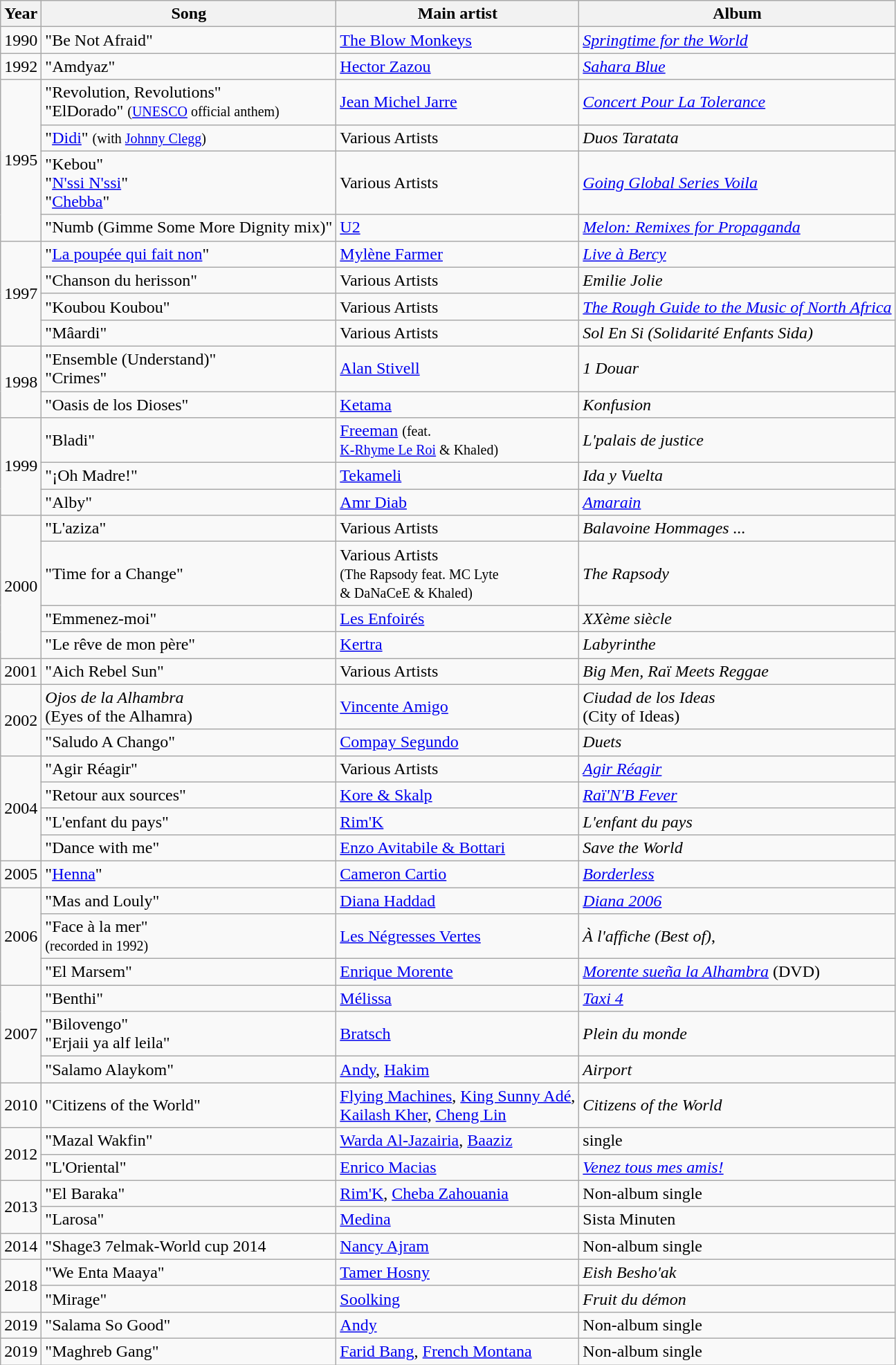<table class="wikitable">
<tr>
<th>Year</th>
<th>Song</th>
<th>Main artist</th>
<th>Album</th>
</tr>
<tr>
<td>1990</td>
<td>"Be Not Afraid"</td>
<td><a href='#'>The Blow Monkeys</a></td>
<td><em><a href='#'>Springtime for the World</a></em></td>
</tr>
<tr>
<td>1992</td>
<td>"Amdyaz"</td>
<td><a href='#'>Hector Zazou</a></td>
<td><em><a href='#'>Sahara Blue</a></em></td>
</tr>
<tr>
<td rowspan=4>1995</td>
<td>"Revolution, Revolutions" <br> "ElDorado" <small>(<a href='#'>UNESCO</a> official anthem)</small></td>
<td><a href='#'>Jean Michel Jarre</a></td>
<td><em><a href='#'>Concert Pour La Tolerance</a></em></td>
</tr>
<tr>
<td>"<a href='#'>Didi</a>" <small>(with <a href='#'>Johnny Clegg</a>)</small></td>
<td>Various Artists</td>
<td><em>Duos Taratata</em></td>
</tr>
<tr>
<td>"Kebou" <br> "<a href='#'>N'ssi N'ssi</a>" <br> "<a href='#'>Chebba</a>"</td>
<td>Various Artists</td>
<td><em><a href='#'>Going Global Series Voila</a></em></td>
</tr>
<tr>
<td>"Numb (Gimme Some More Dignity mix)"</td>
<td><a href='#'>U2</a></td>
<td><em><a href='#'>Melon: Remixes for Propaganda</a></em></td>
</tr>
<tr>
<td rowspan=4>1997</td>
<td>"<a href='#'>La poupée qui fait non</a>"</td>
<td><a href='#'>Mylène Farmer</a></td>
<td><em><a href='#'>Live à Bercy</a></em></td>
</tr>
<tr>
<td>"Chanson du herisson"</td>
<td>Various Artists</td>
<td><em>Emilie Jolie</em></td>
</tr>
<tr>
<td>"Koubou Koubou"</td>
<td>Various Artists</td>
<td><em><a href='#'>The Rough Guide to the Music of North Africa</a></em></td>
</tr>
<tr>
<td>"Mâardi"</td>
<td>Various Artists</td>
<td><em>Sol En Si (Solidarité Enfants Sida)</em></td>
</tr>
<tr>
<td rowspan=2>1998</td>
<td>"Ensemble (Understand)" <br> "Crimes"</td>
<td><a href='#'>Alan Stivell</a></td>
<td><em>1 Douar</em></td>
</tr>
<tr>
<td>"Oasis de los Dioses"</td>
<td><a href='#'>Ketama</a></td>
<td><em>Konfusion</em></td>
</tr>
<tr>
<td rowspan=3>1999</td>
<td>"Bladi"</td>
<td><a href='#'>Freeman</a> <small>(feat. <br><a href='#'>K-Rhyme Le Roi</a> & Khaled)</small></td>
<td><em>L'palais de justice</em></td>
</tr>
<tr>
<td>"¡Oh Madre!"</td>
<td><a href='#'>Tekameli</a></td>
<td><em>Ida y Vuelta</em></td>
</tr>
<tr>
<td>"Alby"</td>
<td><a href='#'>Amr Diab</a></td>
<td><em><a href='#'>Amarain</a></em></td>
</tr>
<tr>
<td rowspan=4>2000</td>
<td>"L'aziza"</td>
<td>Various Artists</td>
<td><em>Balavoine Hommages ...</em></td>
</tr>
<tr>
<td>"Time for a Change"</td>
<td>Various Artists <br><small>(The Rapsody feat. MC Lyte <br>& DaNaCeE & Khaled)</small></td>
<td><em>The Rapsody</em></td>
</tr>
<tr>
<td>"Emmenez-moi"</td>
<td><a href='#'>Les Enfoirés</a></td>
<td><em>XXème siècle</em></td>
</tr>
<tr>
<td>"Le rêve de mon père"</td>
<td><a href='#'>Kertra</a></td>
<td><em>Labyrinthe</em></td>
</tr>
<tr>
<td>2001</td>
<td>"Aich Rebel Sun"</td>
<td>Various Artists</td>
<td><em>Big Men, Raï Meets Reggae</em></td>
</tr>
<tr>
<td rowspan=2>2002</td>
<td><em>Ojos de la Alhambra</em> <br> (Eyes of the Alhamra)</td>
<td><a href='#'>Vincente Amigo</a></td>
<td><em>Ciudad de los Ideas</em> <br> (City of Ideas)</td>
</tr>
<tr>
<td>"Saludo A Chango"</td>
<td><a href='#'>Compay Segundo</a></td>
<td><em>Duets</em></td>
</tr>
<tr>
<td rowspan="4">2004</td>
<td>"Agir Réagir"</td>
<td>Various Artists</td>
<td><em><a href='#'>Agir Réagir</a></em></td>
</tr>
<tr>
<td>"Retour aux sources"</td>
<td><a href='#'>Kore & Skalp</a></td>
<td><em><a href='#'>Raï'N'B Fever</a></em></td>
</tr>
<tr>
<td>"L'enfant du pays"</td>
<td><a href='#'>Rim'K</a></td>
<td><em>L'enfant du pays</em></td>
</tr>
<tr>
<td>"Dance with me"</td>
<td><a href='#'>Enzo Avitabile & Bottari</a></td>
<td><em>Save the World</em></td>
</tr>
<tr>
<td>2005</td>
<td>"<a href='#'>Henna</a>"</td>
<td><a href='#'>Cameron Cartio</a></td>
<td><em><a href='#'>Borderless</a></em></td>
</tr>
<tr>
<td rowspan=3>2006</td>
<td>"Mas and Louly"</td>
<td><a href='#'>Diana Haddad</a></td>
<td><em><a href='#'>Diana 2006</a></em></td>
</tr>
<tr>
<td>"Face à la mer" <br><small>(recorded in 1992)</small></td>
<td><a href='#'>Les Négresses Vertes</a></td>
<td><em>À l'affiche (Best of)</em>,</td>
</tr>
<tr>
<td>"El Marsem"</td>
<td><a href='#'>Enrique Morente</a></td>
<td><em><a href='#'>Morente sueña la Alhambra</a></em> (DVD)</td>
</tr>
<tr>
<td rowspan=3>2007</td>
<td>"Benthi"</td>
<td><a href='#'>Mélissa</a></td>
<td><em><a href='#'>Taxi 4</a></em></td>
</tr>
<tr>
<td>"Bilovengo" <br> "Erjaii ya alf leila"</td>
<td><a href='#'>Bratsch</a></td>
<td><em>Plein du monde</em></td>
</tr>
<tr>
<td>"Salamo Alaykom"</td>
<td><a href='#'>Andy</a>, <a href='#'>Hakim</a></td>
<td><em>Airport</em></td>
</tr>
<tr>
<td>2010</td>
<td>"Citizens of the World"</td>
<td><a href='#'>Flying Machines</a>, <a href='#'>King Sunny Adé</a>, <br><a href='#'>Kailash Kher</a>, <a href='#'>Cheng Lin</a></td>
<td><em>Citizens of the World</em></td>
</tr>
<tr>
<td rowspan="2">2012</td>
<td>"Mazal Wakfin"</td>
<td><a href='#'>Warda Al-Jazairia</a>, <a href='#'>Baaziz</a></td>
<td>single</td>
</tr>
<tr>
<td>"L'Oriental"</td>
<td><a href='#'>Enrico Macias</a></td>
<td><em><a href='#'>Venez tous mes amis!</a></em></td>
</tr>
<tr>
<td rowspan="2">2013</td>
<td>"El Baraka"</td>
<td><a href='#'>Rim'K</a>, <a href='#'>Cheba Zahouania</a></td>
<td>Non-album single</td>
</tr>
<tr>
<td>"Larosa"</td>
<td><a href='#'>Medina</a></td>
<td>Sista Minuten</td>
</tr>
<tr>
<td>2014</td>
<td>"Shage3 7elmak-World cup 2014</td>
<td><a href='#'>Nancy Ajram</a></td>
<td>Non-album single</td>
</tr>
<tr>
<td rowspan="2">2018</td>
<td>"We Enta Maaya"</td>
<td><a href='#'>Tamer Hosny</a></td>
<td><em>Eish Besho'ak</em></td>
</tr>
<tr>
<td>"Mirage"</td>
<td><a href='#'>Soolking</a></td>
<td><em>Fruit du démon</em></td>
</tr>
<tr>
<td>2019</td>
<td>"Salama So Good"</td>
<td><a href='#'>Andy</a></td>
<td>Non-album single</td>
</tr>
<tr>
<td>2019</td>
<td>"Maghreb Gang"</td>
<td><a href='#'>Farid Bang</a>, <a href='#'>French Montana</a></td>
<td>Non-album single</td>
</tr>
</table>
